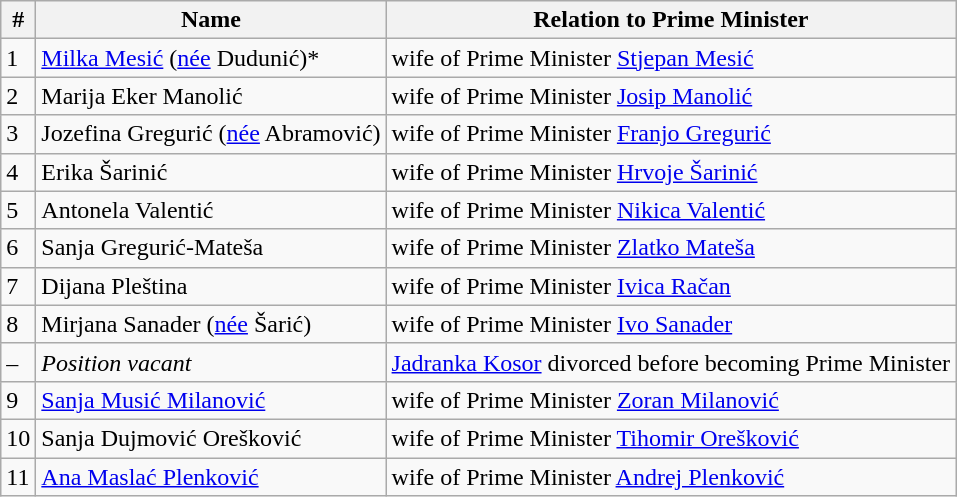<table class="wikitable">
<tr>
<th>#</th>
<th>Name</th>
<th>Relation to Prime Minister</th>
</tr>
<tr>
<td>1</td>
<td><a href='#'>Milka Mesić</a> (<a href='#'>née</a> Dudunić)*</td>
<td>wife of Prime Minister <a href='#'>Stjepan Mesić</a></td>
</tr>
<tr>
<td>2</td>
<td>Marija Eker Manolić</td>
<td>wife of Prime Minister <a href='#'>Josip Manolić</a></td>
</tr>
<tr>
<td>3</td>
<td>Jozefina Gregurić (<a href='#'>née</a> Abramović)</td>
<td>wife of Prime Minister <a href='#'>Franjo Gregurić</a></td>
</tr>
<tr>
<td>4</td>
<td>Erika Šarinić</td>
<td>wife of Prime Minister <a href='#'>Hrvoje Šarinić</a></td>
</tr>
<tr>
<td>5</td>
<td>Antonela Valentić</td>
<td>wife of Prime Minister <a href='#'>Nikica Valentić</a></td>
</tr>
<tr>
<td>6</td>
<td>Sanja Gregurić-Mateša</td>
<td>wife of Prime Minister <a href='#'>Zlatko Mateša</a></td>
</tr>
<tr>
<td>7</td>
<td>Dijana Pleština</td>
<td>wife of Prime Minister <a href='#'>Ivica Račan</a></td>
</tr>
<tr>
<td>8</td>
<td>Mirjana Sanader (<a href='#'>née</a> Šarić)</td>
<td>wife of Prime Minister <a href='#'>Ivo Sanader</a></td>
</tr>
<tr>
<td>–</td>
<td><em>Position vacant</em></td>
<td><a href='#'>Jadranka Kosor</a> divorced before becoming Prime Minister</td>
</tr>
<tr>
<td>9</td>
<td><a href='#'>Sanja Musić Milanović</a></td>
<td>wife of Prime Minister <a href='#'>Zoran Milanović</a></td>
</tr>
<tr>
<td>10</td>
<td>Sanja Dujmović Orešković</td>
<td>wife of Prime Minister <a href='#'>Tihomir Orešković</a></td>
</tr>
<tr>
<td>11</td>
<td><a href='#'>Ana Maslać Plenković</a></td>
<td>wife of Prime Minister <a href='#'>Andrej Plenković</a></td>
</tr>
</table>
